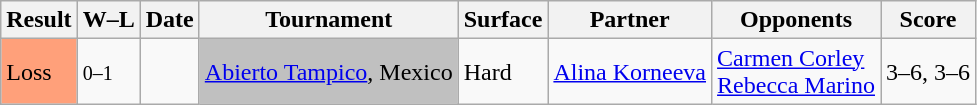<table class="wikitable">
<tr>
<th>Result</th>
<th class="unsortable">W–L</th>
<th>Date</th>
<th>Tournament</th>
<th>Surface</th>
<th>Partner</th>
<th>Opponents</th>
<th class="unsortable">Score</th>
</tr>
<tr>
<td style="background:#ffa07a;">Loss</td>
<td><small>0–1</small></td>
<td><a href='#'></a></td>
<td style="background:silver;"><a href='#'>Abierto Tampico</a>, Mexico</td>
<td>Hard</td>
<td> <a href='#'>Alina Korneeva</a></td>
<td> <a href='#'>Carmen Corley</a><br>  <a href='#'>Rebecca Marino</a></td>
<td>3–6, 3–6</td>
</tr>
</table>
